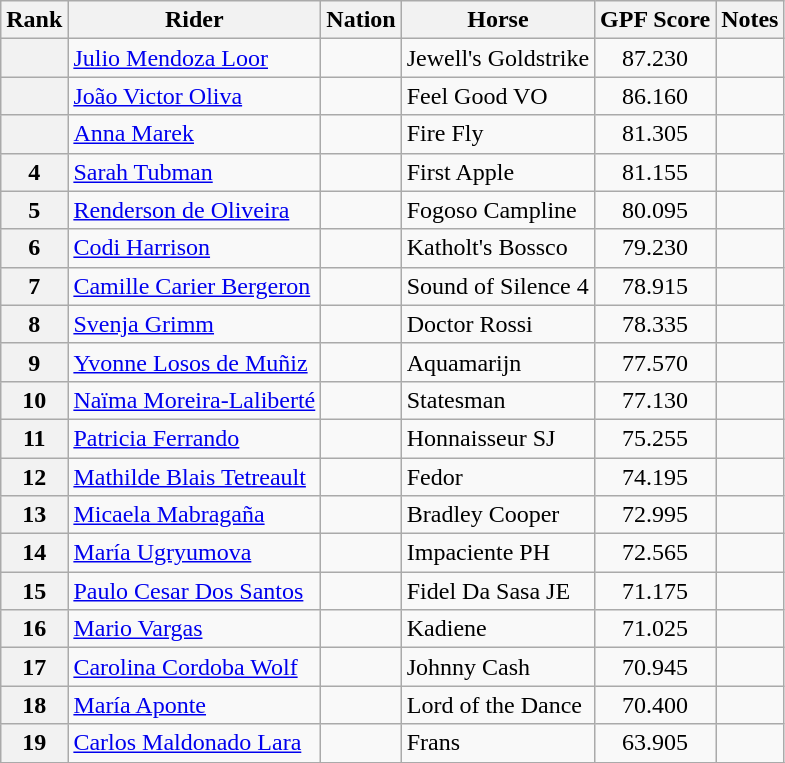<table class="wikitable sortable" style="text-align:center">
<tr>
<th>Rank</th>
<th>Rider</th>
<th>Nation</th>
<th>Horse</th>
<th>GPF Score</th>
<th>Notes</th>
</tr>
<tr>
<th></th>
<td align=left><a href='#'>Julio Mendoza Loor</a></td>
<td align=left></td>
<td align=left>Jewell's Goldstrike</td>
<td>87.230</td>
<td></td>
</tr>
<tr>
<th></th>
<td align=left><a href='#'>João Victor Oliva</a></td>
<td align=left></td>
<td align=left>Feel Good VO</td>
<td>86.160</td>
<td></td>
</tr>
<tr>
<th></th>
<td align=left><a href='#'>Anna Marek</a></td>
<td align=left></td>
<td align=left>Fire Fly</td>
<td>81.305</td>
<td></td>
</tr>
<tr>
<th>4</th>
<td align=left><a href='#'>Sarah Tubman</a></td>
<td align=left></td>
<td align=left>First Apple</td>
<td>81.155</td>
<td></td>
</tr>
<tr>
<th>5</th>
<td align=left><a href='#'>Renderson de Oliveira</a></td>
<td align=left></td>
<td align=left>Fogoso Campline</td>
<td>80.095</td>
<td></td>
</tr>
<tr>
<th>6</th>
<td align=left><a href='#'>Codi Harrison</a></td>
<td align=left></td>
<td align=left>Katholt's Bossco</td>
<td>79.230</td>
<td></td>
</tr>
<tr>
<th>7</th>
<td align=left><a href='#'>Camille Carier Bergeron</a></td>
<td align=left></td>
<td align=left>Sound of Silence 4</td>
<td>78.915</td>
<td></td>
</tr>
<tr>
<th>8</th>
<td align=left><a href='#'>Svenja Grimm</a></td>
<td align=left></td>
<td align=left>Doctor Rossi</td>
<td>78.335</td>
<td></td>
</tr>
<tr>
<th>9</th>
<td align=left><a href='#'>Yvonne Losos de Muñiz</a></td>
<td align=left></td>
<td align=left>Aquamarijn</td>
<td>77.570</td>
<td></td>
</tr>
<tr>
<th>10</th>
<td align=left><a href='#'>Naïma Moreira-Laliberté</a></td>
<td align=left></td>
<td align=left>Statesman</td>
<td>77.130</td>
<td></td>
</tr>
<tr>
<th>11</th>
<td align=left><a href='#'>Patricia Ferrando</a></td>
<td align=left></td>
<td align=left>Honnaisseur SJ</td>
<td>75.255</td>
<td></td>
</tr>
<tr>
<th>12</th>
<td align=left><a href='#'>Mathilde Blais Tetreault</a></td>
<td align=left></td>
<td align=left>Fedor</td>
<td>74.195</td>
<td></td>
</tr>
<tr>
<th>13</th>
<td align=left><a href='#'>Micaela Mabragaña</a></td>
<td align=left></td>
<td align=left>Bradley Cooper</td>
<td>72.995</td>
<td></td>
</tr>
<tr>
<th>14</th>
<td align=left><a href='#'>María Ugryumova</a></td>
<td align=left></td>
<td align=left>Impaciente PH</td>
<td>72.565</td>
<td></td>
</tr>
<tr>
<th>15</th>
<td align=left><a href='#'>Paulo Cesar Dos Santos</a></td>
<td align=left></td>
<td align=left>Fidel Da Sasa JE</td>
<td>71.175</td>
<td></td>
</tr>
<tr>
<th>16</th>
<td align=left><a href='#'>Mario Vargas</a></td>
<td align=left></td>
<td align=left>Kadiene</td>
<td>71.025</td>
<td></td>
</tr>
<tr>
<th>17</th>
<td align=left><a href='#'>Carolina Cordoba Wolf</a></td>
<td align=left></td>
<td align=left>Johnny Cash</td>
<td>70.945</td>
<td></td>
</tr>
<tr>
<th>18</th>
<td align=left><a href='#'>María Aponte</a></td>
<td align=left></td>
<td align=left>Lord of the Dance</td>
<td>70.400</td>
<td></td>
</tr>
<tr>
<th>19</th>
<td align=left><a href='#'>Carlos Maldonado Lara</a></td>
<td align=left></td>
<td align=left>Frans</td>
<td>63.905</td>
<td></td>
</tr>
<tr>
</tr>
</table>
